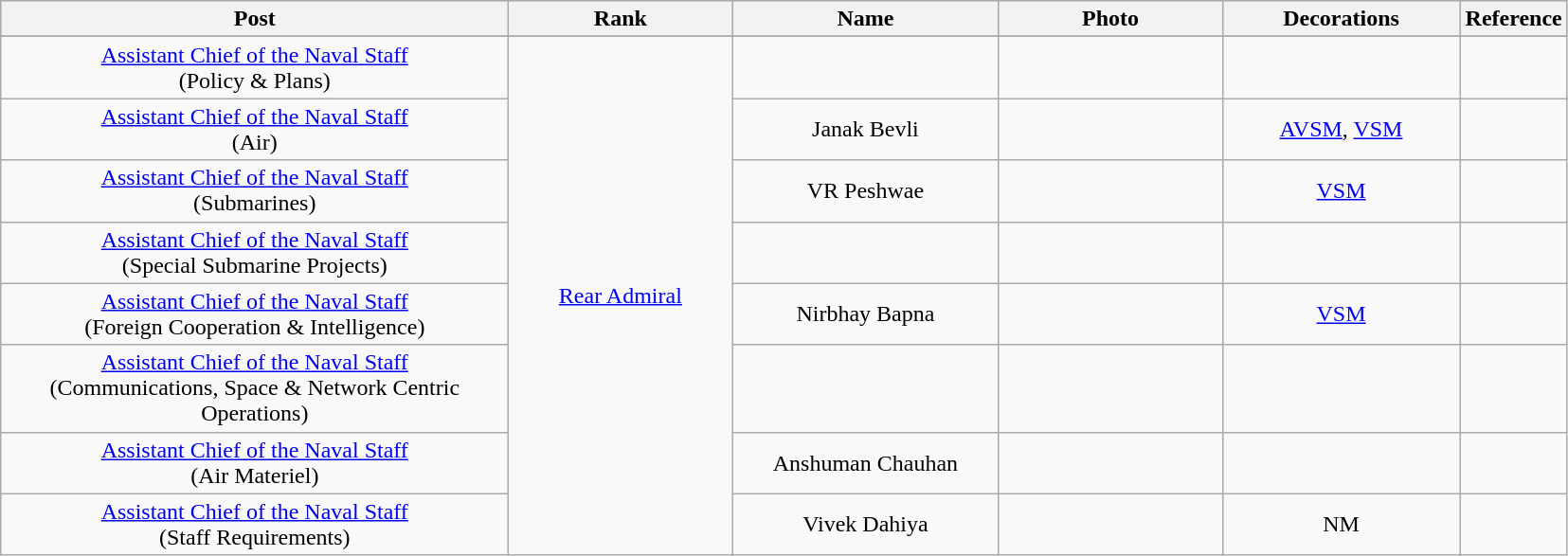<table class="wikitable" style="text-align:center">
<tr style="background:#cccccc">
<th scope="col" style="width: 350px;">Post</th>
<th scope="col" style="width: 150px;">Rank</th>
<th scope="col" style="width: 180px;">Name</th>
<th scope="col" style="width: 150px;">Photo</th>
<th scope="col" style="width: 160px;">Decorations</th>
<th scope="col" style="width: 5px;">Reference</th>
</tr>
<tr>
</tr>
<tr>
<td><a href='#'>Assistant Chief of the Naval Staff</a><br>(Policy & Plans)</td>
<td rowspan="8"><a href='#'>Rear Admiral</a></td>
<td></td>
<td></td>
<td></td>
<td></td>
</tr>
<tr>
<td><a href='#'>Assistant Chief of the Naval Staff</a><br>(Air)</td>
<td>Janak Bevli</td>
<td></td>
<td><a href='#'>AVSM</a>, <a href='#'>VSM</a></td>
<td></td>
</tr>
<tr>
<td><a href='#'>Assistant Chief of the Naval Staff</a><br>(Submarines)</td>
<td>VR Peshwae</td>
<td></td>
<td><a href='#'>VSM</a></td>
<td></td>
</tr>
<tr>
<td><a href='#'>Assistant Chief of the Naval Staff</a><br>(Special Submarine Projects)</td>
<td></td>
<td></td>
<td></td>
<td></td>
</tr>
<tr>
<td><a href='#'>Assistant Chief of the Naval Staff</a><br>(Foreign Cooperation & Intelligence)</td>
<td>Nirbhay Bapna</td>
<td></td>
<td><a href='#'>VSM</a></td>
<td></td>
</tr>
<tr>
<td><a href='#'>Assistant Chief of the Naval Staff</a><br>(Communications, Space & Network Centric Operations)</td>
<td></td>
<td></td>
<td></td>
<td></td>
</tr>
<tr>
<td><a href='#'>Assistant Chief of the Naval Staff</a><br>(Air Materiel)</td>
<td>Anshuman Chauhan</td>
<td></td>
<td></td>
<td></td>
</tr>
<tr>
<td><a href='#'>Assistant Chief of the Naval Staff</a><br>(Staff Requirements)</td>
<td>Vivek Dahiya</td>
<td></td>
<td>NM</td>
<td></td>
</tr>
</table>
